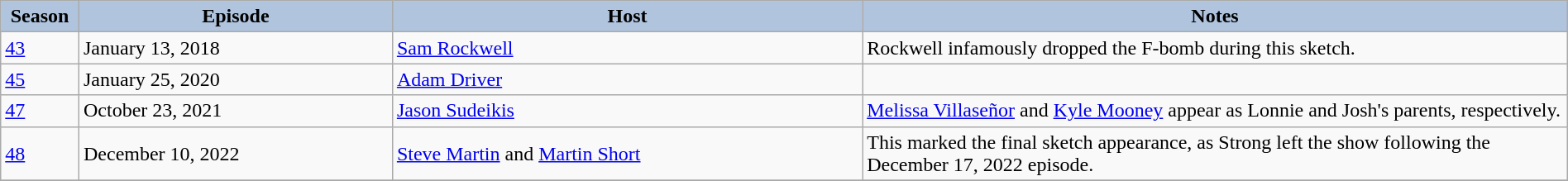<table class="wikitable" style="width:100%;">
<tr>
<th style="background:#B0C4DE;" width="5%">Season</th>
<th style="background:#B0C4DE;" width="20%">Episode</th>
<th style="background:#B0C4DE;" width="30%">Host</th>
<th style="background:#B0C4DE;" width="45%">Notes</th>
</tr>
<tr>
<td><a href='#'>43</a></td>
<td>January 13, 2018</td>
<td><a href='#'>Sam Rockwell</a></td>
<td>Rockwell infamously dropped the F-bomb during this sketch.</td>
</tr>
<tr>
<td><a href='#'>45</a></td>
<td>January 25, 2020</td>
<td><a href='#'>Adam Driver</a></td>
<td></td>
</tr>
<tr>
<td><a href='#'>47</a></td>
<td>October 23, 2021</td>
<td><a href='#'>Jason Sudeikis</a></td>
<td><a href='#'>Melissa Villaseñor</a> and <a href='#'>Kyle Mooney</a> appear as Lonnie and Josh's parents, respectively.</td>
</tr>
<tr>
<td><a href='#'>48</a></td>
<td>December 10, 2022</td>
<td><a href='#'>Steve Martin</a> and <a href='#'>Martin Short</a></td>
<td>This marked the final sketch appearance, as Strong left the show following the December 17, 2022 episode.</td>
</tr>
<tr>
</tr>
</table>
